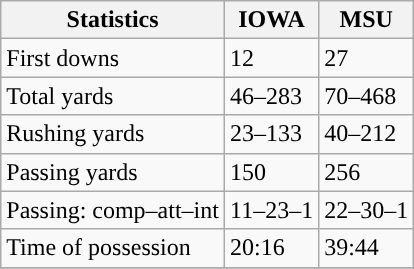<table class="wikitable" style="float: left;">
<tr>
<th>Statistics</th>
<th>IOWA</th>
<th>MSU</th>
</tr>
<tr>
<td>First downs</td>
<td>12</td>
<td>27</td>
</tr>
<tr>
<td>Total yards</td>
<td>46–283</td>
<td>70–468</td>
</tr>
<tr>
<td>Rushing yards</td>
<td>23–133</td>
<td>40–212</td>
</tr>
<tr>
<td>Passing yards</td>
<td>150</td>
<td>256</td>
</tr>
<tr>
<td>Passing: comp–att–int</td>
<td>11–23–1</td>
<td>22–30–1</td>
</tr>
<tr>
<td>Time of possession</td>
<td>20:16</td>
<td>39:44</td>
</tr>
<tr>
</tr>
</table>
